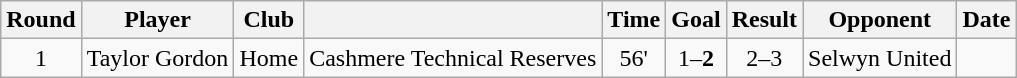<table class="wikitable">
<tr>
<th>Round</th>
<th>Player</th>
<th>Club</th>
<th></th>
<th>Time</th>
<th class="unsortable">Goal</th>
<th class="unsortable">Result</th>
<th>Opponent</th>
<th>Date</th>
</tr>
<tr>
<td align=center>1</td>
<td>Taylor Gordon</td>
<td>Home</td>
<td align=center>Cashmere Technical Reserves</td>
<td align=center>56'</td>
<td align=center>1–<strong>2</strong></td>
<td align=center>2–3</td>
<td>Selwyn United</td>
<td></td>
</tr>
</table>
